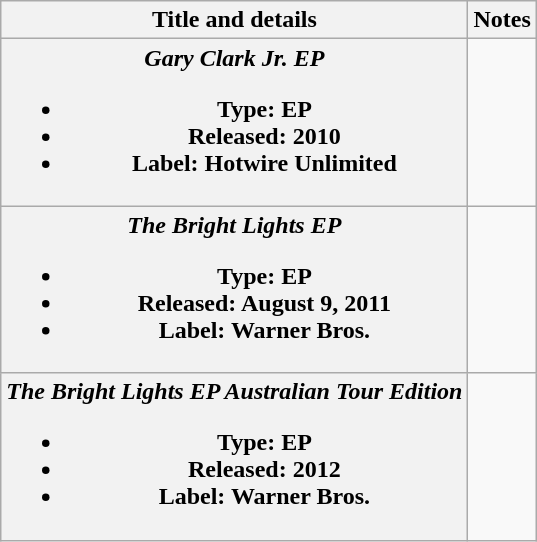<table class="wikitable plainrowheaders" style="text-align:center;">
<tr>
<th scope="col">Title and details</th>
<th scope="col">Notes</th>
</tr>
<tr>
<th scope="row"><em>Gary Clark Jr. EP</em><br><ul><li>Type: EP</li><li>Released: 2010</li><li>Label: Hotwire Unlimited</li></ul></th>
<td></td>
</tr>
<tr>
<th scope="row"><em>The Bright Lights EP</em><br><ul><li>Type: EP</li><li>Released: August 9, 2011</li><li>Label: Warner Bros.</li></ul></th>
<td></td>
</tr>
<tr>
<th scope="row"><em>The Bright Lights EP Australian Tour Edition</em><br><ul><li>Type: EP</li><li>Released: 2012</li><li>Label: Warner Bros.</li></ul></th>
<td></td>
</tr>
</table>
